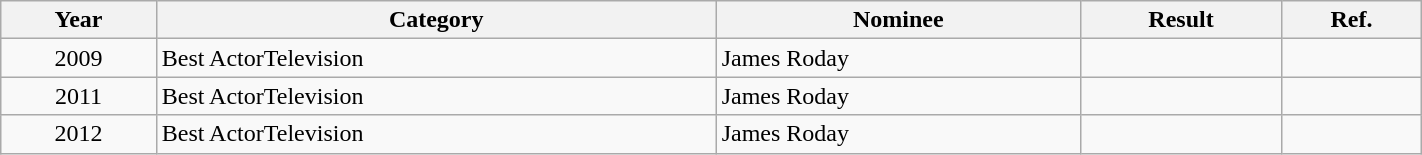<table class="wikitable plainrowheaders" style="width:75%;">
<tr>
<th scope="col">Year</th>
<th scope="col">Category</th>
<th scope="col">Nominee</th>
<th scope="col">Result</th>
<th scope="col">Ref.</th>
</tr>
<tr>
<td style="text-align:center;">2009</td>
<td>Best ActorTelevision</td>
<td>James Roday</td>
<td></td>
<td style="text-align:center;"></td>
</tr>
<tr>
<td style="text-align:center;">2011</td>
<td>Best ActorTelevision</td>
<td>James Roday</td>
<td></td>
<td style="text-align:center;"></td>
</tr>
<tr>
<td style="text-align:center;">2012</td>
<td>Best ActorTelevision</td>
<td>James Roday</td>
<td></td>
<td style="text-align:center;"></td>
</tr>
</table>
